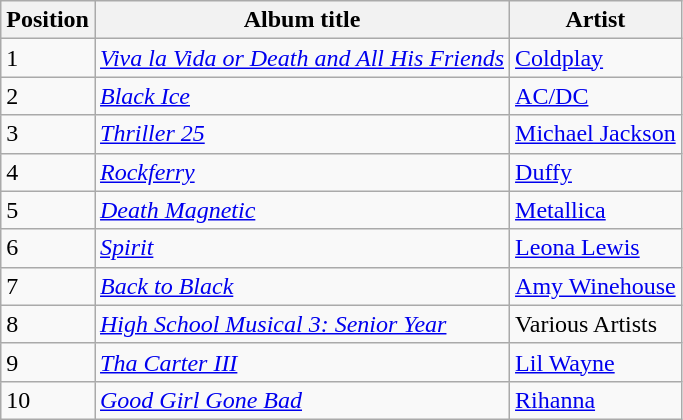<table class="wikitable">
<tr>
<th>Position</th>
<th>Album title</th>
<th>Artist</th>
</tr>
<tr>
<td>1</td>
<td><em><a href='#'>Viva la Vida or Death and All His Friends</a></em></td>
<td><a href='#'>Coldplay</a></td>
</tr>
<tr>
<td>2</td>
<td><em><a href='#'>Black Ice</a></em></td>
<td><a href='#'>AC/DC</a></td>
</tr>
<tr>
<td>3</td>
<td><em><a href='#'>Thriller 25</a></em></td>
<td><a href='#'>Michael Jackson</a></td>
</tr>
<tr>
<td>4</td>
<td><em><a href='#'>Rockferry</a></em></td>
<td><a href='#'>Duffy</a></td>
</tr>
<tr>
<td>5</td>
<td><em><a href='#'>Death Magnetic</a></em></td>
<td><a href='#'>Metallica</a></td>
</tr>
<tr>
<td>6</td>
<td><em><a href='#'>Spirit</a></em></td>
<td><a href='#'>Leona Lewis</a></td>
</tr>
<tr>
<td>7</td>
<td><em><a href='#'>Back to Black</a></em></td>
<td><a href='#'>Amy Winehouse</a></td>
</tr>
<tr>
<td>8</td>
<td><em><a href='#'>High School Musical 3: Senior Year</a></em></td>
<td>Various Artists</td>
</tr>
<tr>
<td>9</td>
<td><em><a href='#'>Tha Carter III</a></em></td>
<td><a href='#'>Lil Wayne</a></td>
</tr>
<tr>
<td>10</td>
<td><em><a href='#'>Good Girl Gone Bad</a></em></td>
<td><a href='#'>Rihanna</a></td>
</tr>
</table>
